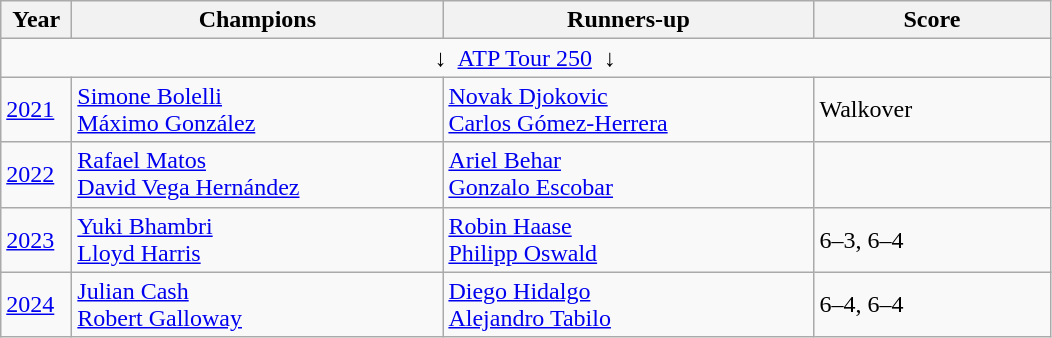<table class="wikitable">
<tr>
<th style="width:40px">Year</th>
<th style="width:240px">Champions</th>
<th style="width:240px">Runners-up</th>
<th style="width:150px" class="unsortable">Score</th>
</tr>
<tr>
<td colspan=4 align=center>↓  <a href='#'>ATP Tour 250</a>  ↓</td>
</tr>
<tr>
<td><a href='#'>2021</a></td>
<td> <a href='#'>Simone Bolelli</a> <br>  <a href='#'>Máximo González</a></td>
<td> <a href='#'>Novak Djokovic</a> <br>  <a href='#'>Carlos Gómez-Herrera</a></td>
<td>Walkover</td>
</tr>
<tr>
<td><a href='#'>2022</a></td>
<td> <a href='#'>Rafael Matos</a> <br>  <a href='#'>David Vega Hernández</a></td>
<td> <a href='#'>Ariel Behar</a> <br>  <a href='#'>Gonzalo Escobar</a></td>
<td></td>
</tr>
<tr>
<td><a href='#'>2023</a></td>
<td> <a href='#'>Yuki Bhambri</a> <br>  <a href='#'>Lloyd Harris</a></td>
<td> <a href='#'>Robin Haase</a> <br>  <a href='#'>Philipp Oswald</a></td>
<td>6–3, 6–4</td>
</tr>
<tr>
<td><a href='#'>2024</a></td>
<td> <a href='#'>Julian Cash</a> <br>  <a href='#'>Robert Galloway</a></td>
<td> <a href='#'>Diego Hidalgo</a> <br>  <a href='#'>Alejandro Tabilo</a></td>
<td>6–4, 6–4</td>
</tr>
</table>
